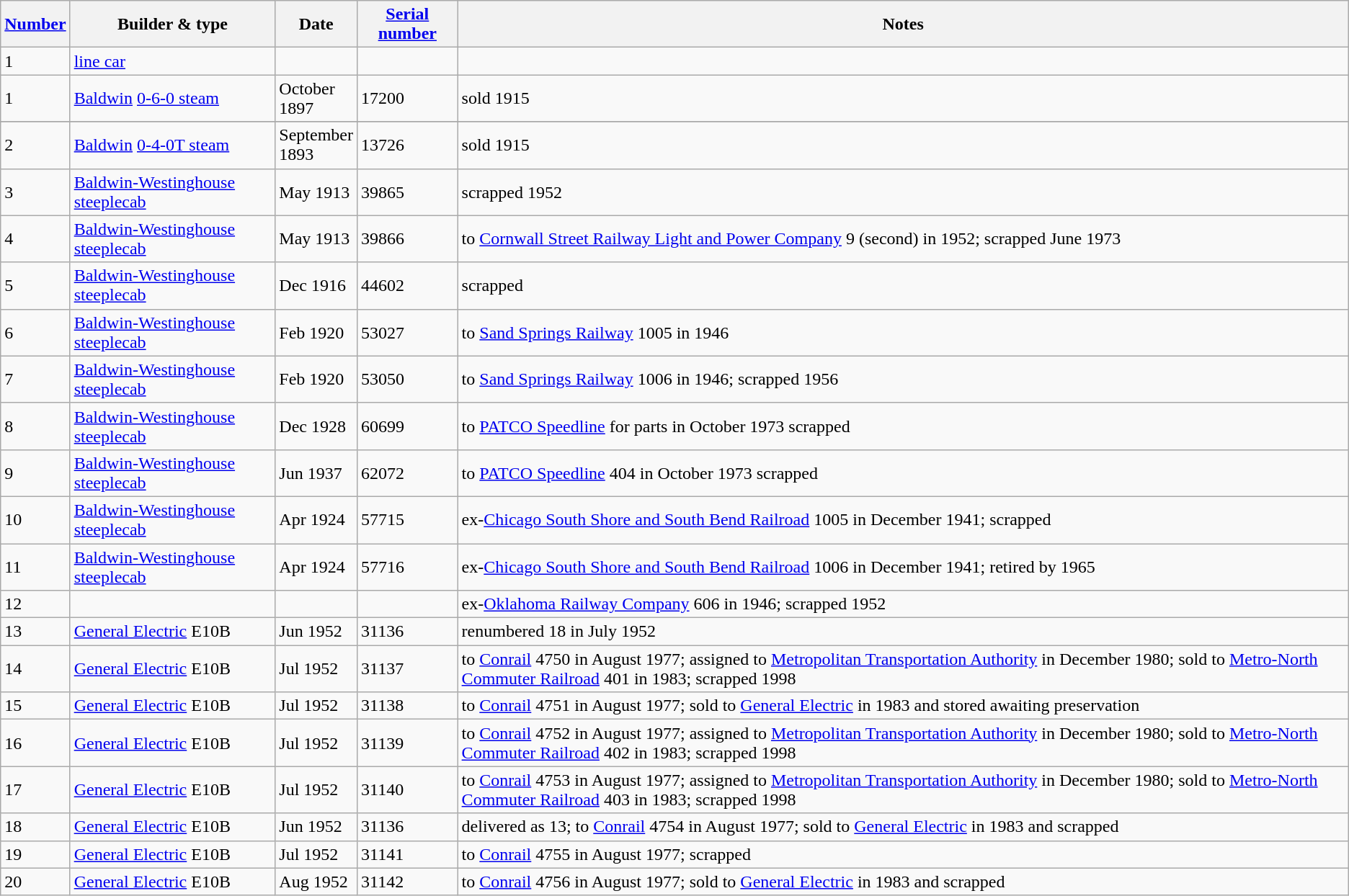<table class="wikitable sortable">
<tr>
<th><a href='#'>Number</a></th>
<th>Builder & type</th>
<th style="width:4em">Date</th>
<th><a href='#'>Serial number</a></th>
<th>Notes</th>
</tr>
<tr>
<td>1</td>
<td><a href='#'>line car</a></td>
<td></td>
<td></td>
<td></td>
</tr>
<tr>
<td>1</td>
<td><a href='#'>Baldwin</a> <a href='#'>0-6-0 steam</a></td>
<td data-sort-value="1913-05">October 1897</td>
<td>17200</td>
<td>sold 1915 </td>
</tr>
<tr>
</tr>
<tr>
<td>2</td>
<td><a href='#'>Baldwin</a> <a href='#'>0-4-0T steam</a></td>
<td data-sort-value="1913-05">September 1893</td>
<td>13726</td>
<td>sold 1915 </td>
</tr>
<tr>
<td>3</td>
<td><a href='#'>Baldwin-Westinghouse</a> <a href='#'>steeplecab</a></td>
<td data-sort-value="1913-05">May 1913</td>
<td>39865</td>
<td>scrapped 1952</td>
</tr>
<tr>
<td>4</td>
<td><a href='#'>Baldwin-Westinghouse</a> <a href='#'>steeplecab</a></td>
<td data-sort-value="1913-05">May 1913</td>
<td>39866</td>
<td>to <a href='#'>Cornwall Street Railway Light and Power Company</a> 9 (second) in 1952; scrapped June 1973</td>
</tr>
<tr>
<td>5</td>
<td><a href='#'>Baldwin-Westinghouse</a> <a href='#'>steeplecab</a></td>
<td data-sort-value="1916-12">Dec 1916</td>
<td>44602</td>
<td>scrapped</td>
</tr>
<tr>
<td>6</td>
<td><a href='#'>Baldwin-Westinghouse</a> <a href='#'>steeplecab</a></td>
<td data-sort-value="1920-02">Feb 1920</td>
<td>53027</td>
<td>to <a href='#'>Sand Springs Railway</a> 1005 in 1946</td>
</tr>
<tr>
<td>7</td>
<td><a href='#'>Baldwin-Westinghouse</a> <a href='#'>steeplecab</a></td>
<td data-sort-value="1920-02">Feb 1920</td>
<td>53050</td>
<td>to <a href='#'>Sand Springs Railway</a> 1006 in 1946; scrapped 1956</td>
</tr>
<tr>
<td>8</td>
<td><a href='#'>Baldwin-Westinghouse</a> <a href='#'>steeplecab</a></td>
<td data-sort-value="1928-12">Dec 1928</td>
<td>60699</td>
<td>to <a href='#'>PATCO Speedline</a> for parts in October 1973  scrapped</td>
</tr>
<tr>
<td>9</td>
<td><a href='#'>Baldwin-Westinghouse</a> <a href='#'>steeplecab</a></td>
<td data-sort-value="1937-06">Jun 1937</td>
<td>62072</td>
<td>to <a href='#'>PATCO Speedline</a> 404 in  October 1973  scrapped</td>
</tr>
<tr>
<td>10</td>
<td><a href='#'>Baldwin-Westinghouse</a> <a href='#'>steeplecab</a></td>
<td data-sort-value="1924-04">Apr 1924</td>
<td>57715</td>
<td>ex-<a href='#'>Chicago South Shore and South Bend Railroad</a> 1005 in December 1941; scrapped</td>
</tr>
<tr>
<td>11</td>
<td><a href='#'>Baldwin-Westinghouse</a> <a href='#'>steeplecab</a></td>
<td data-sort-value="1924-04">Apr 1924</td>
<td>57716</td>
<td>ex-<a href='#'>Chicago South Shore and South Bend Railroad</a> 1006 in December 1941; retired by 1965</td>
</tr>
<tr>
<td>12</td>
<td></td>
<td></td>
<td></td>
<td>ex-<a href='#'>Oklahoma Railway Company</a> 606 in 1946; scrapped 1952</td>
</tr>
<tr>
<td>13</td>
<td><a href='#'>General Electric</a> E10B</td>
<td data-sort-value="1952-06">Jun 1952</td>
<td>31136</td>
<td>renumbered 18 in July 1952</td>
</tr>
<tr>
<td>14</td>
<td><a href='#'>General Electric</a> E10B</td>
<td data-sort-value="1952-07">Jul 1952</td>
<td>31137</td>
<td>to <a href='#'>Conrail</a> 4750 in August 1977; assigned to <a href='#'>Metropolitan Transportation Authority</a> in December 1980; sold to <a href='#'>Metro-North Commuter Railroad</a> 401 in 1983; scrapped 1998</td>
</tr>
<tr>
<td>15</td>
<td><a href='#'>General Electric</a> E10B</td>
<td data-sort-value="1952-07">Jul 1952</td>
<td>31138</td>
<td>to <a href='#'>Conrail</a> 4751 in August 1977; sold to <a href='#'>General Electric</a> in 1983 and stored awaiting preservation</td>
</tr>
<tr>
<td>16</td>
<td><a href='#'>General Electric</a> E10B</td>
<td data-sort-value="1952-07">Jul 1952</td>
<td>31139</td>
<td>to <a href='#'>Conrail</a> 4752 in August 1977; assigned to <a href='#'>Metropolitan Transportation Authority</a> in December 1980; sold to <a href='#'>Metro-North Commuter Railroad</a> 402 in 1983; scrapped 1998</td>
</tr>
<tr>
<td>17</td>
<td><a href='#'>General Electric</a> E10B</td>
<td data-sort-value="1952-07">Jul 1952</td>
<td>31140</td>
<td>to <a href='#'>Conrail</a> 4753 in August 1977; assigned to <a href='#'>Metropolitan Transportation Authority</a> in December 1980; sold to <a href='#'>Metro-North Commuter Railroad</a> 403 in 1983; scrapped 1998</td>
</tr>
<tr>
<td>18</td>
<td><a href='#'>General Electric</a> E10B</td>
<td data-sort-value="1952-06">Jun 1952</td>
<td>31136</td>
<td>delivered as 13; to <a href='#'>Conrail</a> 4754 in August 1977; sold to <a href='#'>General Electric</a> in 1983 and scrapped</td>
</tr>
<tr>
<td>19</td>
<td><a href='#'>General Electric</a> E10B</td>
<td data-sort-value="1952-07">Jul 1952</td>
<td>31141</td>
<td>to <a href='#'>Conrail</a> 4755 in August 1977; scrapped</td>
</tr>
<tr>
<td>20</td>
<td><a href='#'>General Electric</a> E10B</td>
<td data-sort-value="1952-08">Aug 1952</td>
<td>31142</td>
<td>to <a href='#'>Conrail</a> 4756 in August 1977; sold to <a href='#'>General Electric</a> in 1983 and scrapped</td>
</tr>
</table>
